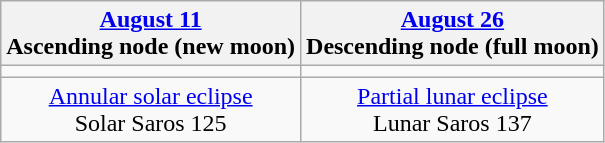<table class="wikitable">
<tr>
<th><a href='#'>August 11</a><br>Ascending node (new moon)<br></th>
<th><a href='#'>August 26</a><br>Descending node (full moon)</th>
</tr>
<tr>
<td></td>
<td></td>
</tr>
<tr align=center>
<td><a href='#'>Annular solar eclipse</a><br>Solar Saros 125</td>
<td><a href='#'>Partial lunar eclipse</a><br>Lunar Saros 137</td>
</tr>
</table>
